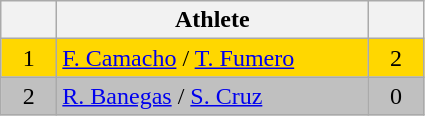<table class="wikitable">
<tr>
<th width="30"></th>
<th width="200">Athlete</th>
<th width="30"></th>
</tr>
<tr bgcolor="gold">
<td align="center">1</td>
<td> <a href='#'>F. Camacho</a> / <a href='#'>T. Fumero</a></td>
<td align="center">2</td>
</tr>
<tr bgcolor="silver">
<td align="center">2</td>
<td> <a href='#'>R. Banegas</a> / <a href='#'>S. Cruz</a></td>
<td align="center">0</td>
</tr>
</table>
